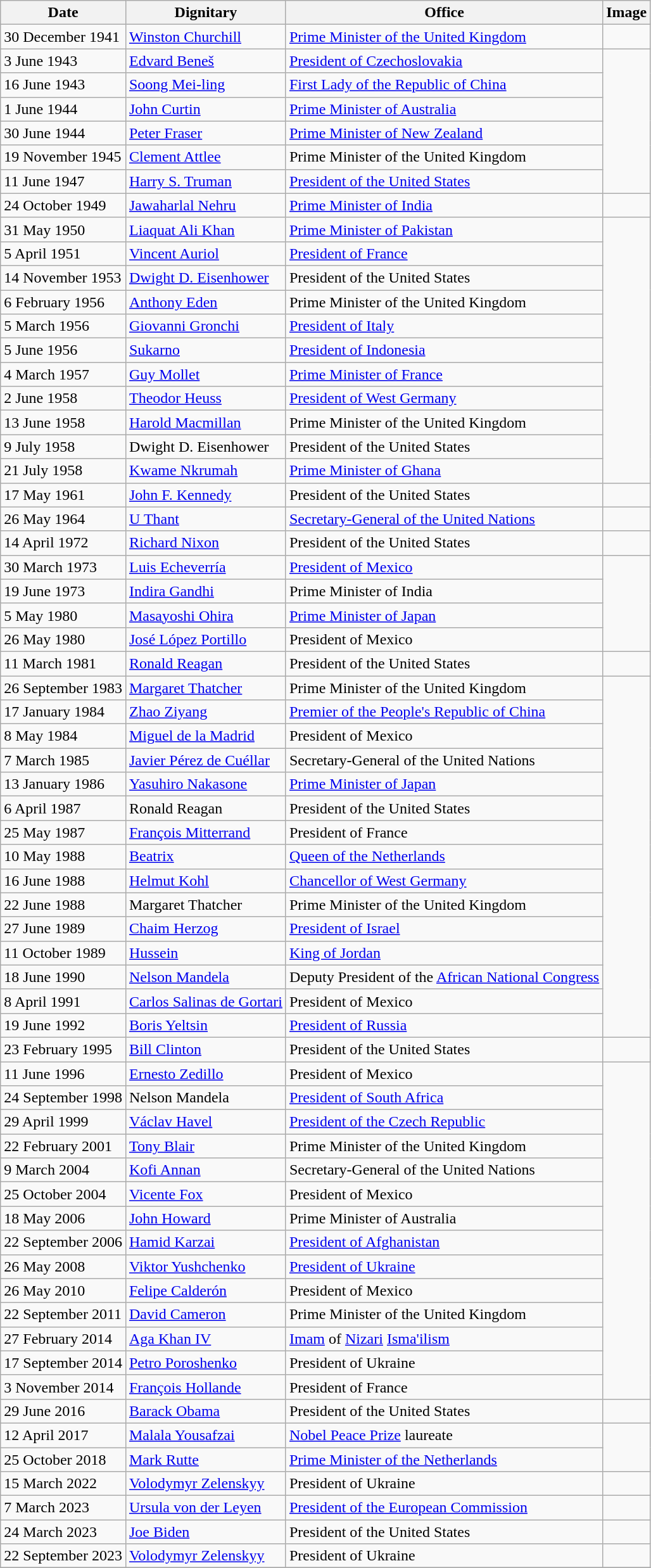<table class="wikitable sortable">
<tr>
<th>Date</th>
<th>Dignitary</th>
<th>Office</th>
<th>Image</th>
</tr>
<tr>
<td>30 December 1941</td>
<td><a href='#'>Winston Churchill</a></td>
<td><a href='#'>Prime Minister of the United Kingdom</a></td>
<td></td>
</tr>
<tr>
<td>3 June 1943</td>
<td><a href='#'>Edvard Beneš</a></td>
<td><a href='#'>President of Czechoslovakia</a></td>
</tr>
<tr>
<td>16 June 1943</td>
<td><a href='#'>Soong Mei-ling</a></td>
<td><a href='#'>First Lady of the Republic of China</a></td>
</tr>
<tr>
<td>1 June 1944</td>
<td><a href='#'>John Curtin</a></td>
<td><a href='#'>Prime Minister of Australia</a></td>
</tr>
<tr>
<td>30 June 1944</td>
<td><a href='#'>Peter Fraser</a></td>
<td><a href='#'>Prime Minister of New Zealand</a></td>
</tr>
<tr>
<td>19 November 1945</td>
<td><a href='#'>Clement Attlee</a></td>
<td>Prime Minister of the United Kingdom</td>
</tr>
<tr>
<td>11 June 1947</td>
<td><a href='#'>Harry S. Truman</a></td>
<td><a href='#'>President of the United States</a></td>
</tr>
<tr>
<td>24 October 1949</td>
<td><a href='#'>Jawaharlal Nehru</a></td>
<td><a href='#'>Prime Minister of India</a></td>
<td></td>
</tr>
<tr>
<td>31 May 1950</td>
<td><a href='#'>Liaquat Ali Khan</a></td>
<td><a href='#'>Prime Minister of Pakistan</a></td>
</tr>
<tr>
<td>5 April 1951</td>
<td><a href='#'>Vincent Auriol</a></td>
<td><a href='#'>President of France</a></td>
</tr>
<tr>
<td>14 November 1953</td>
<td><a href='#'>Dwight D. Eisenhower</a></td>
<td>President of the United States</td>
</tr>
<tr>
<td>6 February 1956</td>
<td><a href='#'>Anthony Eden</a></td>
<td>Prime Minister of the United Kingdom</td>
</tr>
<tr>
<td>5 March 1956</td>
<td><a href='#'>Giovanni Gronchi</a></td>
<td><a href='#'>President of Italy</a></td>
</tr>
<tr>
<td>5 June 1956</td>
<td><a href='#'>Sukarno</a></td>
<td><a href='#'>President of Indonesia</a></td>
</tr>
<tr>
<td>4 March 1957</td>
<td><a href='#'>Guy Mollet</a></td>
<td><a href='#'>Prime Minister of France</a></td>
</tr>
<tr>
<td>2 June 1958</td>
<td><a href='#'>Theodor Heuss</a></td>
<td><a href='#'>President of West Germany</a></td>
</tr>
<tr>
<td>13 June 1958</td>
<td><a href='#'>Harold Macmillan</a></td>
<td>Prime Minister of the United Kingdom</td>
</tr>
<tr>
<td>9 July 1958</td>
<td>Dwight D. Eisenhower</td>
<td>President of the United States</td>
</tr>
<tr>
<td>21 July 1958</td>
<td><a href='#'>Kwame Nkrumah</a></td>
<td><a href='#'>Prime Minister of Ghana</a></td>
</tr>
<tr>
<td>17 May 1961</td>
<td><a href='#'>John F. Kennedy</a></td>
<td>President of the United States</td>
<td></td>
</tr>
<tr>
<td>26 May 1964</td>
<td><a href='#'>U Thant</a></td>
<td><a href='#'>Secretary-General of the United Nations</a></td>
</tr>
<tr>
<td>14 April 1972</td>
<td><a href='#'>Richard Nixon</a></td>
<td>President of the United States</td>
<td></td>
</tr>
<tr>
<td>30 March 1973</td>
<td><a href='#'>Luis Echeverría</a></td>
<td><a href='#'>President of Mexico</a></td>
</tr>
<tr>
<td>19 June 1973</td>
<td><a href='#'>Indira Gandhi</a></td>
<td>Prime Minister of India</td>
</tr>
<tr>
<td>5 May 1980</td>
<td><a href='#'>Masayoshi Ohira</a></td>
<td><a href='#'>Prime Minister of Japan</a></td>
</tr>
<tr>
<td>26 May 1980</td>
<td><a href='#'>José López Portillo</a></td>
<td>President of Mexico</td>
</tr>
<tr>
<td>11 March 1981</td>
<td><a href='#'>Ronald Reagan</a></td>
<td>President of the United States</td>
<td></td>
</tr>
<tr>
<td>26 September 1983</td>
<td><a href='#'>Margaret Thatcher</a></td>
<td>Prime Minister of the United Kingdom</td>
</tr>
<tr>
<td>17 January 1984</td>
<td><a href='#'>Zhao Ziyang</a></td>
<td><a href='#'>Premier of the People's Republic of China</a></td>
</tr>
<tr>
<td>8 May 1984</td>
<td><a href='#'>Miguel de la Madrid</a></td>
<td>President of Mexico</td>
</tr>
<tr>
<td>7 March 1985</td>
<td><a href='#'>Javier Pérez de Cuéllar</a></td>
<td>Secretary-General of the United Nations</td>
</tr>
<tr>
<td>13 January 1986</td>
<td><a href='#'>Yasuhiro Nakasone</a></td>
<td><a href='#'>Prime Minister of Japan</a></td>
</tr>
<tr>
<td>6 April 1987</td>
<td>Ronald Reagan</td>
<td>President of the United States</td>
</tr>
<tr>
<td>25 May 1987</td>
<td><a href='#'>François Mitterrand</a></td>
<td>President of France</td>
</tr>
<tr>
<td>10 May 1988</td>
<td><a href='#'>Beatrix</a></td>
<td><a href='#'>Queen of the Netherlands</a></td>
</tr>
<tr>
<td>16 June 1988</td>
<td><a href='#'>Helmut Kohl</a></td>
<td><a href='#'>Chancellor of West Germany</a></td>
</tr>
<tr>
<td>22 June 1988</td>
<td>Margaret Thatcher</td>
<td>Prime Minister of the United Kingdom</td>
</tr>
<tr>
<td>27 June 1989</td>
<td><a href='#'>Chaim Herzog</a></td>
<td><a href='#'>President of Israel</a></td>
</tr>
<tr>
<td>11 October 1989</td>
<td><a href='#'>Hussein</a></td>
<td><a href='#'>King of Jordan</a></td>
</tr>
<tr>
<td>18 June 1990</td>
<td><a href='#'>Nelson Mandela</a></td>
<td>Deputy President of the <a href='#'>African National Congress</a></td>
</tr>
<tr>
<td>8 April 1991</td>
<td><a href='#'>Carlos Salinas de Gortari</a></td>
<td>President of Mexico</td>
</tr>
<tr>
<td>19 June 1992</td>
<td><a href='#'>Boris Yeltsin</a></td>
<td><a href='#'>President of Russia</a></td>
</tr>
<tr>
<td>23 February 1995</td>
<td><a href='#'>Bill Clinton</a></td>
<td>President of the United States</td>
<td></td>
</tr>
<tr>
<td>11 June 1996</td>
<td><a href='#'>Ernesto Zedillo</a></td>
<td>President of Mexico</td>
</tr>
<tr>
<td>24 September 1998</td>
<td>Nelson Mandela</td>
<td><a href='#'>President of South Africa</a></td>
</tr>
<tr>
<td>29 April 1999</td>
<td><a href='#'>Václav Havel</a></td>
<td><a href='#'>President of the Czech Republic</a></td>
</tr>
<tr>
<td>22 February 2001</td>
<td><a href='#'>Tony Blair</a></td>
<td>Prime Minister of the United Kingdom</td>
</tr>
<tr>
<td>9 March 2004</td>
<td><a href='#'>Kofi Annan</a></td>
<td>Secretary-General of the United Nations</td>
</tr>
<tr>
<td>25 October 2004</td>
<td><a href='#'>Vicente Fox</a></td>
<td>President of Mexico</td>
</tr>
<tr>
<td>18 May 2006</td>
<td><a href='#'>John Howard</a></td>
<td>Prime Minister of Australia</td>
</tr>
<tr>
<td>22 September 2006</td>
<td><a href='#'>Hamid Karzai</a></td>
<td><a href='#'>President of Afghanistan</a></td>
</tr>
<tr>
<td>26 May 2008</td>
<td><a href='#'>Viktor Yushchenko</a></td>
<td><a href='#'>President of Ukraine</a></td>
</tr>
<tr>
<td>26 May 2010</td>
<td><a href='#'>Felipe Calderón</a></td>
<td>President of Mexico</td>
</tr>
<tr>
<td>22 September 2011</td>
<td><a href='#'>David Cameron</a></td>
<td>Prime Minister of the United Kingdom</td>
</tr>
<tr>
<td>27 February 2014</td>
<td><a href='#'>Aga Khan IV</a></td>
<td><a href='#'>Imam</a> of <a href='#'>Nizari</a> <a href='#'>Isma'ilism</a></td>
</tr>
<tr>
<td>17 September 2014</td>
<td><a href='#'>Petro Poroshenko</a></td>
<td>President of Ukraine</td>
</tr>
<tr>
<td>3 November 2014</td>
<td><a href='#'>François Hollande</a></td>
<td>President of France</td>
</tr>
<tr>
<td>29 June 2016</td>
<td><a href='#'>Barack Obama</a></td>
<td>President of the United States</td>
<td></td>
</tr>
<tr>
<td>12 April 2017</td>
<td><a href='#'>Malala Yousafzai</a></td>
<td><a href='#'>Nobel Peace Prize</a> laureate</td>
</tr>
<tr>
<td>25 October 2018</td>
<td><a href='#'>Mark Rutte</a></td>
<td><a href='#'>Prime Minister of the Netherlands</a></td>
</tr>
<tr>
<td>15 March 2022</td>
<td><a href='#'>Volodymyr Zelenskyy</a></td>
<td>President of Ukraine</td>
<td></td>
</tr>
<tr>
<td>7 March 2023</td>
<td><a href='#'>Ursula von der Leyen</a></td>
<td><a href='#'>President of the European Commission</a></td>
<td></td>
</tr>
<tr>
<td>24 March 2023</td>
<td><a href='#'>Joe Biden</a></td>
<td>President of the United States</td>
<td></td>
</tr>
<tr>
<td>22 September 2023</td>
<td><a href='#'>Volodymyr Zelenskyy</a></td>
<td>President of Ukraine</td>
<td></td>
</tr>
<tr>
</tr>
</table>
